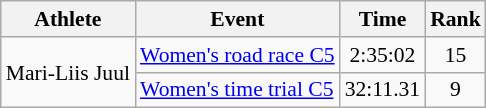<table class="wikitable" style="font-size:90%">
<tr>
<th>Athlete</th>
<th>Event</th>
<th>Time</th>
<th>Rank</th>
</tr>
<tr align=center>
<td align=left rowspan=2>Mari-Liis Juul</td>
<td align=left><a href='#'>Women's road race C5</a></td>
<td>2:35:02</td>
<td>15</td>
</tr>
<tr align=center>
<td align=left><a href='#'>Women's time trial C5</a></td>
<td>32:11.31</td>
<td>9</td>
</tr>
</table>
